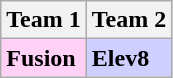<table class="wikitable">
<tr>
<th>Team 1</th>
<th>Team 2</th>
</tr>
<tr>
<td style="background:#ffd1f7;"><strong>Fusion</strong></td>
<td style="background:#cfcfff;"><strong>Elev8</strong></td>
</tr>
</table>
